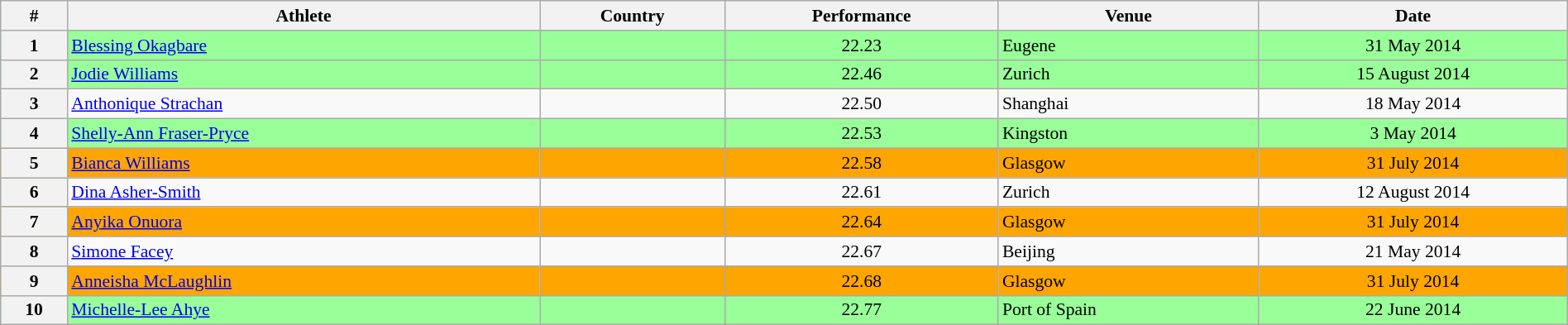<table class="wikitable" width=100% style="font-size:90%; text-align:center;">
<tr>
<th>#</th>
<th>Athlete</th>
<th>Country</th>
<th>Performance</th>
<th>Venue</th>
<th>Date</th>
</tr>
<tr bgcolor="99FF99">
<th>1</th>
<td align=left><a href='#'>Blessing Okagbare</a></td>
<td align=left></td>
<td align=center>22.23</td>
<td align=left> Eugene</td>
<td>31 May 2014</td>
</tr>
<tr bgcolor="99FF99">
<th>2</th>
<td align=left><a href='#'>Jodie Williams</a></td>
<td align=left></td>
<td align=center>22.46</td>
<td align=left> Zurich</td>
<td>15 August 2014</td>
</tr>
<tr>
<th>3</th>
<td align=left><a href='#'>Anthonique Strachan</a></td>
<td align=left></td>
<td align=center>22.50</td>
<td align=left> Shanghai</td>
<td>18 May 2014</td>
</tr>
<tr bgcolor="99FF99">
<th>4</th>
<td align=left><a href='#'>Shelly-Ann Fraser-Pryce</a></td>
<td align=left></td>
<td align=center>22.53</td>
<td align=left> Kingston</td>
<td>3 May 2014</td>
</tr>
<tr bgcolor="orange">
<th>5</th>
<td align=left><a href='#'>Bianca Williams</a></td>
<td align=left></td>
<td align=center>22.58</td>
<td align=left> Glasgow</td>
<td>31 July 2014</td>
</tr>
<tr>
<th>6</th>
<td align=left><a href='#'>Dina Asher-Smith</a></td>
<td align=left></td>
<td align=center>22.61</td>
<td align=left> Zurich</td>
<td>12 August 2014</td>
</tr>
<tr bgcolor="orange">
<th>7</th>
<td align=left><a href='#'>Anyika Onuora</a></td>
<td align=left></td>
<td align=center>22.64</td>
<td align=left> Glasgow</td>
<td>31 July 2014</td>
</tr>
<tr>
<th>8</th>
<td align=left><a href='#'>Simone Facey</a></td>
<td align=left></td>
<td align=center>22.67</td>
<td align=left> Beijing</td>
<td align=center>21 May 2014</td>
</tr>
<tr bgcolor="orange">
<th>9</th>
<td align=left><a href='#'>Anneisha McLaughlin</a></td>
<td align=left></td>
<td align=center>22.68</td>
<td align=left> Glasgow</td>
<td>31 July 2014</td>
</tr>
<tr bgcolor="99FF99">
<th>10</th>
<td align=left><a href='#'>Michelle-Lee Ahye</a></td>
<td align=left></td>
<td align=center>22.77</td>
<td align=left> Port of Spain</td>
<td>22 June 2014</td>
</tr>
</table>
